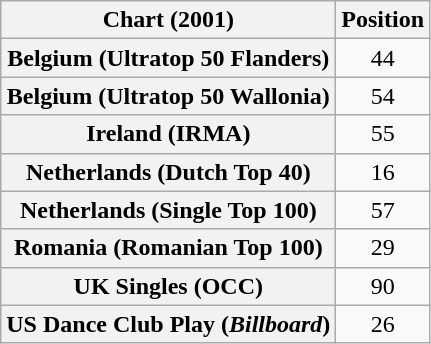<table class="wikitable sortable plainrowheaders" style="text-align:center">
<tr>
<th scope="col">Chart (2001)</th>
<th scope="col">Position</th>
</tr>
<tr>
<th scope="row">Belgium (Ultratop 50 Flanders)</th>
<td>44</td>
</tr>
<tr>
<th scope="row">Belgium (Ultratop 50 Wallonia)</th>
<td>54</td>
</tr>
<tr>
<th scope="row">Ireland (IRMA)</th>
<td>55</td>
</tr>
<tr>
<th scope="row">Netherlands (Dutch Top 40)</th>
<td>16</td>
</tr>
<tr>
<th scope="row">Netherlands (Single Top 100)</th>
<td>57</td>
</tr>
<tr>
<th scope="row">Romania (Romanian Top 100)</th>
<td>29</td>
</tr>
<tr>
<th scope="row">UK Singles (OCC)</th>
<td>90</td>
</tr>
<tr>
<th scope="row">US Dance Club Play (<em>Billboard</em>)</th>
<td>26</td>
</tr>
</table>
